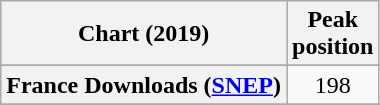<table class="wikitable sortable plainrowheaders" style="text-align:center">
<tr>
<th scope="col">Chart (2019)</th>
<th scope="col">Peak<br>position</th>
</tr>
<tr>
</tr>
<tr>
<th scope="row">France Downloads (<a href='#'>SNEP</a>)</th>
<td>198</td>
</tr>
<tr>
</tr>
<tr>
</tr>
<tr>
</tr>
</table>
